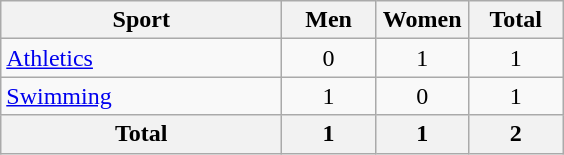<table class="wikitable sortable" style="text-align:center;">
<tr>
<th width=180>Sport</th>
<th width=55>Men</th>
<th width=55>Women</th>
<th width=55>Total</th>
</tr>
<tr>
<td align=left><a href='#'>Athletics</a></td>
<td>0</td>
<td>1</td>
<td>1</td>
</tr>
<tr>
<td align=left><a href='#'>Swimming</a></td>
<td>1</td>
<td>0</td>
<td>1</td>
</tr>
<tr>
<th>Total</th>
<th>1</th>
<th>1</th>
<th>2</th>
</tr>
</table>
